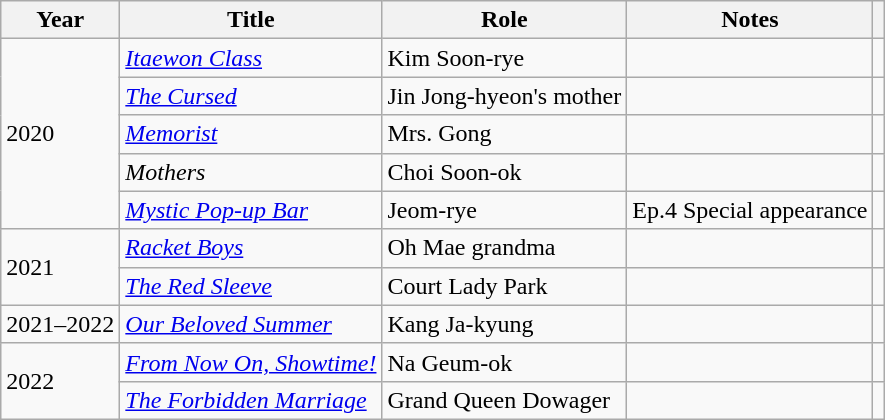<table class="wikitable sortable">
<tr>
<th>Year</th>
<th>Title</th>
<th>Role</th>
<th class="unsortable">Notes</th>
<th class="unsortable"></th>
</tr>
<tr>
<td rowspan="5">2020</td>
<td><em><a href='#'>Itaewon Class</a></em></td>
<td>Kim Soon-rye</td>
<td></td>
<td></td>
</tr>
<tr>
<td><em><a href='#'>The Cursed</a></em></td>
<td>Jin Jong-hyeon's mother</td>
<td></td>
<td></td>
</tr>
<tr>
<td><em><a href='#'>Memorist</a></em></td>
<td>Mrs. Gong</td>
<td></td>
<td></td>
</tr>
<tr>
<td><em>Mothers</em></td>
<td>Choi Soon-ok</td>
<td></td>
<td></td>
</tr>
<tr>
<td><em><a href='#'>Mystic Pop-up Bar</a></em></td>
<td>Jeom-rye</td>
<td>Ep.4 Special appearance</td>
<td></td>
</tr>
<tr>
<td rowspan="2">2021</td>
<td><em><a href='#'>Racket Boys</a></em></td>
<td>Oh Mae grandma</td>
<td></td>
<td></td>
</tr>
<tr>
<td><em><a href='#'>The Red Sleeve</a></em></td>
<td>Court Lady Park</td>
<td></td>
<td></td>
</tr>
<tr>
<td>2021–2022</td>
<td><em><a href='#'>Our Beloved Summer</a></em></td>
<td>Kang Ja-kyung</td>
<td></td>
<td></td>
</tr>
<tr>
<td rowspan=2>2022</td>
<td><em><a href='#'>From Now On, Showtime!</a></em></td>
<td>Na Geum-ok</td>
<td></td>
<td></td>
</tr>
<tr>
<td><em><a href='#'>The Forbidden Marriage</a></em></td>
<td>Grand Queen Dowager</td>
<td></td>
<td></td>
</tr>
</table>
